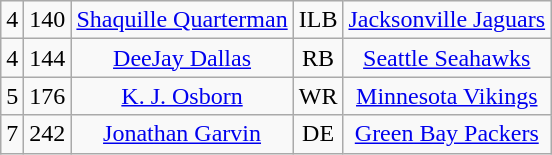<table class="wikitable" style="text-align:center">
<tr>
<td>4</td>
<td>140</td>
<td><a href='#'>Shaquille Quarterman</a></td>
<td>ILB</td>
<td><a href='#'>Jacksonville Jaguars</a></td>
</tr>
<tr>
<td>4</td>
<td>144</td>
<td><a href='#'>DeeJay Dallas</a></td>
<td>RB</td>
<td><a href='#'>Seattle Seahawks</a></td>
</tr>
<tr>
<td>5</td>
<td>176</td>
<td><a href='#'>K. J. Osborn</a></td>
<td>WR</td>
<td><a href='#'>Minnesota Vikings</a></td>
</tr>
<tr>
<td>7</td>
<td>242</td>
<td><a href='#'>Jonathan Garvin</a></td>
<td>DE</td>
<td><a href='#'>Green Bay Packers</a></td>
</tr>
</table>
